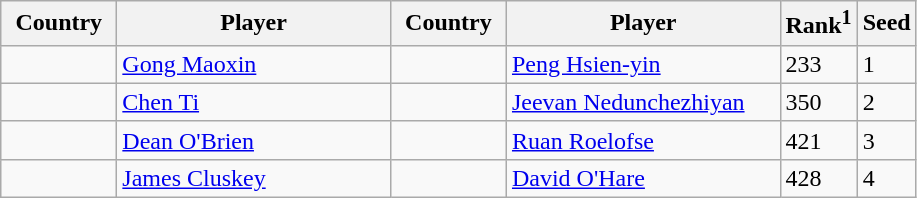<table class="sortable wikitable">
<tr>
<th width="70">Country</th>
<th width="175">Player</th>
<th width="70">Country</th>
<th width="175">Player</th>
<th>Rank<sup>1</sup></th>
<th>Seed</th>
</tr>
<tr>
<td></td>
<td><a href='#'>Gong Maoxin</a></td>
<td></td>
<td><a href='#'>Peng Hsien-yin</a></td>
<td>233</td>
<td>1</td>
</tr>
<tr>
<td></td>
<td><a href='#'>Chen Ti</a></td>
<td></td>
<td><a href='#'>Jeevan Nedunchezhiyan</a></td>
<td>350</td>
<td>2</td>
</tr>
<tr>
<td></td>
<td><a href='#'>Dean O'Brien</a></td>
<td></td>
<td><a href='#'>Ruan Roelofse</a></td>
<td>421</td>
<td>3</td>
</tr>
<tr>
<td></td>
<td><a href='#'>James Cluskey</a></td>
<td></td>
<td><a href='#'>David O'Hare</a></td>
<td>428</td>
<td>4</td>
</tr>
</table>
